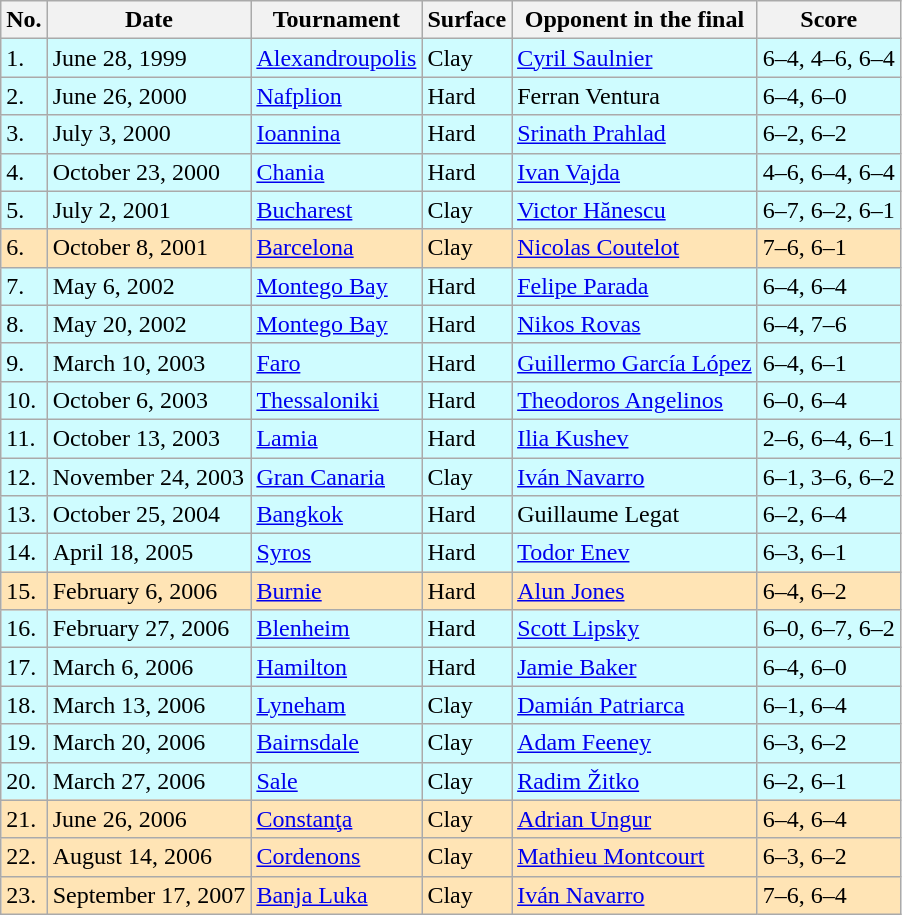<table class="wikitable">
<tr>
<th>No.</th>
<th>Date</th>
<th>Tournament</th>
<th>Surface</th>
<th>Opponent in the final</th>
<th>Score</th>
</tr>
<tr bgcolor="CFFCFF">
<td>1.</td>
<td>June 28, 1999</td>
<td><a href='#'>Alexandroupolis</a></td>
<td>Clay</td>
<td> <a href='#'>Cyril Saulnier</a></td>
<td>6–4, 4–6, 6–4</td>
</tr>
<tr bgcolor="CFFCFF">
<td>2.</td>
<td>June 26, 2000</td>
<td><a href='#'>Nafplion</a></td>
<td>Hard</td>
<td> Ferran Ventura</td>
<td>6–4, 6–0</td>
</tr>
<tr bgcolor="CFFCFF">
<td>3.</td>
<td>July 3, 2000</td>
<td><a href='#'>Ioannina</a></td>
<td>Hard</td>
<td> <a href='#'>Srinath Prahlad</a></td>
<td>6–2, 6–2</td>
</tr>
<tr bgcolor="CFFCFF">
<td>4.</td>
<td>October 23, 2000</td>
<td><a href='#'>Chania</a></td>
<td>Hard</td>
<td> <a href='#'>Ivan Vajda</a></td>
<td>4–6, 6–4, 6–4</td>
</tr>
<tr bgcolor="CFFCFF">
<td>5.</td>
<td>July 2, 2001</td>
<td><a href='#'>Bucharest</a></td>
<td>Clay</td>
<td> <a href='#'>Victor Hănescu</a></td>
<td>6–7, 6–2, 6–1</td>
</tr>
<tr bgcolor="moccasin">
<td>6.</td>
<td>October 8, 2001</td>
<td><a href='#'>Barcelona</a></td>
<td>Clay</td>
<td> <a href='#'>Nicolas Coutelot</a></td>
<td>7–6, 6–1</td>
</tr>
<tr bgcolor="CFFCFF">
<td>7.</td>
<td>May 6, 2002</td>
<td><a href='#'>Montego Bay</a></td>
<td>Hard</td>
<td> <a href='#'>Felipe Parada</a></td>
<td>6–4, 6–4</td>
</tr>
<tr bgcolor="CFFCFF">
<td>8.</td>
<td>May 20, 2002</td>
<td><a href='#'>Montego Bay</a></td>
<td>Hard</td>
<td> <a href='#'>Nikos Rovas</a></td>
<td>6–4, 7–6</td>
</tr>
<tr bgcolor="CFFCFF">
<td>9.</td>
<td>March 10, 2003</td>
<td><a href='#'>Faro</a></td>
<td>Hard</td>
<td> <a href='#'>Guillermo García López</a></td>
<td>6–4, 6–1</td>
</tr>
<tr bgcolor="CFFCFF">
<td>10.</td>
<td>October 6, 2003</td>
<td><a href='#'>Thessaloniki</a></td>
<td>Hard</td>
<td> <a href='#'>Theodoros Angelinos</a></td>
<td>6–0, 6–4</td>
</tr>
<tr bgcolor="CFFCFF">
<td>11.</td>
<td>October 13, 2003</td>
<td><a href='#'>Lamia</a></td>
<td>Hard</td>
<td> <a href='#'>Ilia Kushev</a></td>
<td>2–6, 6–4, 6–1</td>
</tr>
<tr bgcolor="CFFCFF">
<td>12.</td>
<td>November 24, 2003</td>
<td><a href='#'>Gran Canaria</a></td>
<td>Clay</td>
<td> <a href='#'>Iván Navarro</a></td>
<td>6–1, 3–6, 6–2</td>
</tr>
<tr bgcolor="CFFCFF">
<td>13.</td>
<td>October 25, 2004</td>
<td><a href='#'>Bangkok</a></td>
<td>Hard</td>
<td> Guillaume Legat</td>
<td>6–2, 6–4</td>
</tr>
<tr bgcolor="CFFCFF">
<td>14.</td>
<td>April 18, 2005</td>
<td><a href='#'>Syros</a></td>
<td>Hard</td>
<td> <a href='#'>Todor Enev</a></td>
<td>6–3, 6–1</td>
</tr>
<tr bgcolor="moccasin">
<td>15.</td>
<td>February 6, 2006</td>
<td><a href='#'>Burnie</a></td>
<td>Hard</td>
<td> <a href='#'>Alun Jones</a></td>
<td>6–4, 6–2</td>
</tr>
<tr bgcolor="CFFCFF">
<td>16.</td>
<td>February 27, 2006</td>
<td><a href='#'>Blenheim</a></td>
<td>Hard</td>
<td> <a href='#'>Scott Lipsky</a></td>
<td>6–0, 6–7, 6–2</td>
</tr>
<tr bgcolor="CFFCFF">
<td>17.</td>
<td>March 6, 2006</td>
<td><a href='#'>Hamilton</a></td>
<td>Hard</td>
<td> <a href='#'>Jamie Baker</a></td>
<td>6–4, 6–0</td>
</tr>
<tr bgcolor="CFFCFF">
<td>18.</td>
<td>March 13, 2006</td>
<td><a href='#'>Lyneham</a></td>
<td>Clay</td>
<td> <a href='#'>Damián Patriarca</a></td>
<td>6–1, 6–4</td>
</tr>
<tr bgcolor="CFFCFF">
<td>19.</td>
<td>March 20, 2006</td>
<td><a href='#'>Bairnsdale</a></td>
<td>Clay</td>
<td> <a href='#'>Adam Feeney</a></td>
<td>6–3, 6–2</td>
</tr>
<tr bgcolor="CFFCFF">
<td>20.</td>
<td>March 27, 2006</td>
<td><a href='#'>Sale</a></td>
<td>Clay</td>
<td> <a href='#'>Radim Žitko</a></td>
<td>6–2, 6–1</td>
</tr>
<tr bgcolor="moccasin">
<td>21.</td>
<td>June 26, 2006</td>
<td><a href='#'>Constanţa</a></td>
<td>Clay</td>
<td> <a href='#'>Adrian Ungur</a></td>
<td>6–4, 6–4</td>
</tr>
<tr bgcolor="moccasin">
<td>22.</td>
<td>August 14, 2006</td>
<td><a href='#'>Cordenons</a></td>
<td>Clay</td>
<td> <a href='#'>Mathieu Montcourt</a></td>
<td>6–3, 6–2</td>
</tr>
<tr bgcolor="moccasin">
<td>23.</td>
<td>September 17, 2007</td>
<td><a href='#'>Banja Luka</a></td>
<td>Clay</td>
<td> <a href='#'>Iván Navarro</a></td>
<td>7–6, 6–4</td>
</tr>
</table>
